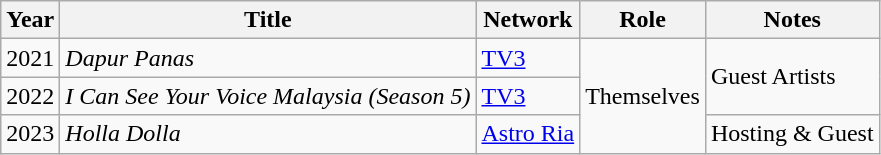<table class="wikitable">
<tr>
<th>Year</th>
<th>Title</th>
<th>Network</th>
<th>Role</th>
<th>Notes</th>
</tr>
<tr>
<td>2021</td>
<td><em>Dapur Panas</em></td>
<td><a href='#'>TV3</a></td>
<td rowspan="3">Themselves</td>
<td rowspan="2">Guest Artists</td>
</tr>
<tr>
<td>2022</td>
<td><em>I Can See Your Voice Malaysia (Season 5)</em></td>
<td><a href='#'>TV3</a></td>
</tr>
<tr>
<td>2023</td>
<td><em>Holla Dolla</em></td>
<td><a href='#'>Astro Ria</a></td>
<td>Hosting & Guest</td>
</tr>
</table>
